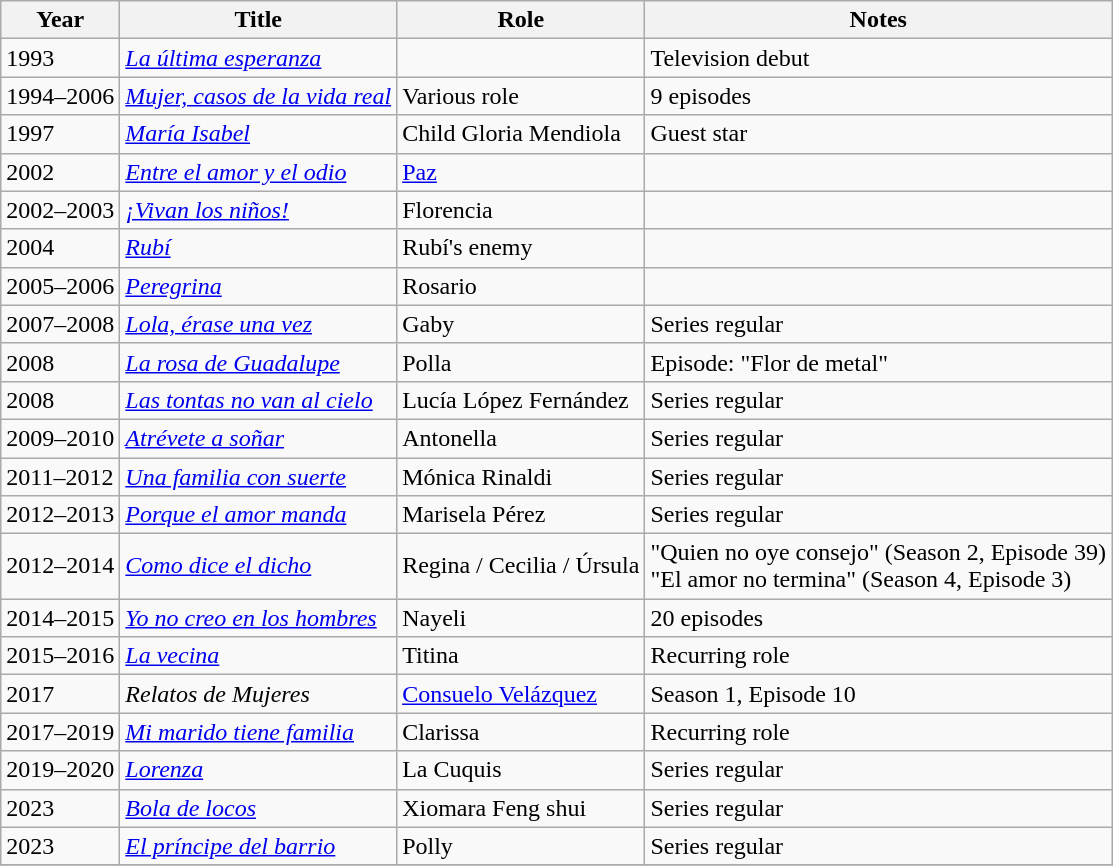<table class="wikitable sortable">
<tr>
<th>Year</th>
<th>Title</th>
<th>Role</th>
<th>Notes</th>
</tr>
<tr>
<td>1993</td>
<td><em><a href='#'>La última esperanza</a></em></td>
<td></td>
<td>Television debut</td>
</tr>
<tr>
<td>1994–2006</td>
<td><em><a href='#'>Mujer, casos de la vida real</a></em></td>
<td>Various role</td>
<td>9 episodes</td>
</tr>
<tr>
<td>1997</td>
<td><em><a href='#'>María Isabel</a></em></td>
<td>Child Gloria Mendiola</td>
<td>Guest star</td>
</tr>
<tr>
<td>2002</td>
<td><em><a href='#'>Entre el amor y el odio</a></em></td>
<td><a href='#'>Paz</a></td>
<td></td>
</tr>
<tr>
<td>2002–2003</td>
<td><em><a href='#'>¡Vivan los niños!</a></em></td>
<td>Florencia</td>
<td></td>
</tr>
<tr>
<td>2004</td>
<td><em><a href='#'>Rubí</a></em></td>
<td>Rubí's enemy</td>
<td></td>
</tr>
<tr>
<td>2005–2006</td>
<td><em><a href='#'>Peregrina</a></em></td>
<td>Rosario</td>
<td></td>
</tr>
<tr>
<td>2007–2008</td>
<td><em><a href='#'>Lola, érase una vez</a></em></td>
<td>Gaby</td>
<td>Series regular</td>
</tr>
<tr>
<td>2008</td>
<td><em><a href='#'>La rosa de Guadalupe</a></em></td>
<td>Polla</td>
<td>Episode: "Flor de metal"</td>
</tr>
<tr>
<td>2008</td>
<td><em><a href='#'>Las tontas no van al cielo</a></em></td>
<td>Lucía López Fernández</td>
<td>Series regular</td>
</tr>
<tr>
<td>2009–2010</td>
<td><em><a href='#'>Atrévete a soñar</a></em></td>
<td>Antonella</td>
<td>Series regular</td>
</tr>
<tr>
<td>2011–2012</td>
<td><em><a href='#'>Una familia con suerte</a></em></td>
<td>Mónica Rinaldi</td>
<td>Series regular</td>
</tr>
<tr>
<td>2012–2013</td>
<td><em><a href='#'>Porque el amor manda</a></em></td>
<td>Marisela Pérez</td>
<td>Series regular</td>
</tr>
<tr>
<td>2012–2014</td>
<td><em><a href='#'>Como dice el dicho</a></em></td>
<td>Regina / Cecilia / Úrsula</td>
<td>"Quien no oye consejo" (Season 2, Episode 39)<br>"El amor no termina" (Season 4, Episode 3)</td>
</tr>
<tr>
<td>2014–2015</td>
<td><em><a href='#'>Yo no creo en los hombres</a></em></td>
<td>Nayeli</td>
<td>20 episodes</td>
</tr>
<tr>
<td>2015–2016</td>
<td><em><a href='#'>La vecina</a></em></td>
<td>Titina</td>
<td>Recurring role</td>
</tr>
<tr>
<td>2017</td>
<td><em> Relatos de Mujeres</em></td>
<td><a href='#'>Consuelo Velázquez</a></td>
<td>Season 1, Episode 10</td>
</tr>
<tr>
<td>2017–2019</td>
<td><em> <a href='#'>Mi marido tiene familia</a></em></td>
<td>Clarissa</td>
<td>Recurring role</td>
</tr>
<tr>
<td>2019–2020</td>
<td><em><a href='#'>Lorenza</a></em></td>
<td>La Cuquis</td>
<td>Series regular</td>
</tr>
<tr>
<td>2023</td>
<td><em><a href='#'>Bola de locos</a></em></td>
<td>Xiomara Feng shui</td>
<td>Series regular</td>
</tr>
<tr>
<td>2023</td>
<td><em><a href='#'>El príncipe del barrio</a></em></td>
<td>Polly</td>
<td>Series regular</td>
</tr>
<tr>
</tr>
</table>
